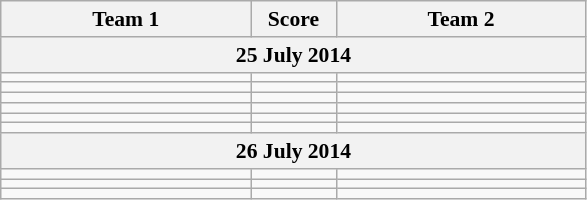<table class="wikitable" style="text-align: center; font-size:90% ">
<tr>
<th align="right" width="160">Team 1</th>
<th width="50">Score</th>
<th align="left" width="160">Team 2</th>
</tr>
<tr>
<th colspan=3>25 July 2014</th>
</tr>
<tr>
<td align=right></td>
<td align=center></td>
<td align=left><strong></strong></td>
</tr>
<tr>
<td align=right></td>
<td align=center></td>
<td align=left><strong></strong></td>
</tr>
<tr>
<td align=right></td>
<td align=center></td>
<td align=left><strong></strong></td>
</tr>
<tr>
<td align=right></td>
<td align=center></td>
<td align=left><strong></strong></td>
</tr>
<tr>
<td align=right><strong></strong></td>
<td align=center></td>
<td align=left></td>
</tr>
<tr>
<td align=right></td>
<td align=center></td>
<td align=left><strong></strong></td>
</tr>
<tr>
<th colspan=3>26 July 2014</th>
</tr>
<tr>
<td align=right></td>
<td align=center></td>
<td align=left><strong></strong></td>
</tr>
<tr>
<td align=right></td>
<td align=center></td>
<td align=left><strong></strong></td>
</tr>
<tr>
<td align=right></td>
<td align=center></td>
<td align=left><strong></strong></td>
</tr>
</table>
